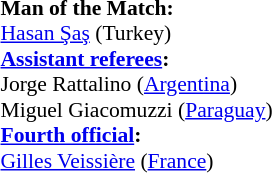<table width=100% style="font-size: 90%">
<tr>
<td><br><strong>Man of the Match:</strong>
<br><a href='#'>Hasan Şaş</a> (Turkey)<br><strong><a href='#'>Assistant referees</a>:</strong>
<br>Jorge Rattalino (<a href='#'>Argentina</a>)
<br>Miguel Giacomuzzi (<a href='#'>Paraguay</a>)
<br><strong><a href='#'>Fourth official</a>:</strong>
<br><a href='#'>Gilles Veissière</a> (<a href='#'>France</a>)</td>
</tr>
</table>
